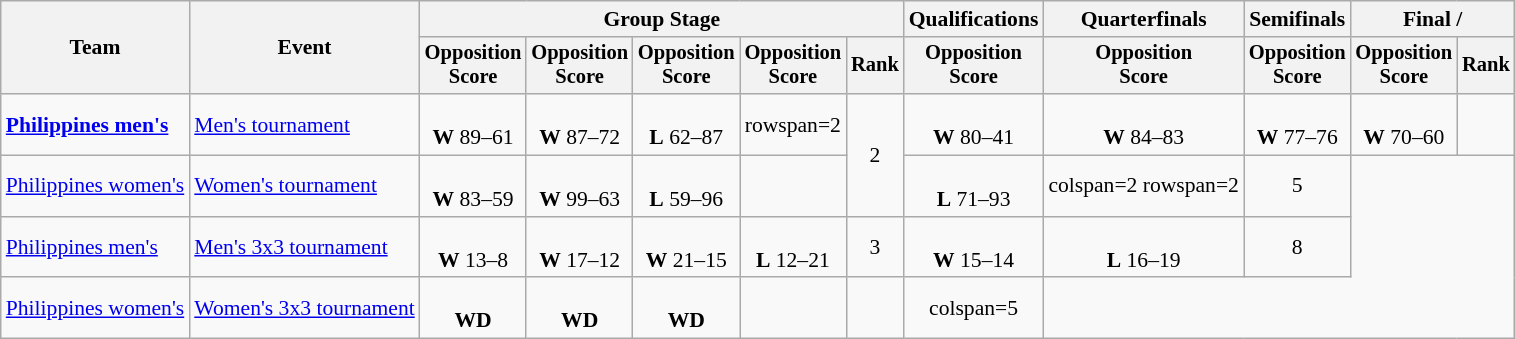<table class=wikitable style="font-size:90%; text-align:center">
<tr>
<th rowspan=2>Team</th>
<th rowspan=2>Event</th>
<th colspan=5>Group Stage</th>
<th>Qualifications</th>
<th>Quarterfinals</th>
<th>Semifinals</th>
<th colspan=2>Final / </th>
</tr>
<tr style="font-size:95%">
<th>Opposition<br>Score</th>
<th>Opposition<br>Score</th>
<th>Opposition<br>Score</th>
<th>Opposition<br>Score</th>
<th>Rank</th>
<th>Opposition<br>Score</th>
<th>Opposition<br>Score</th>
<th>Opposition<br>Score</th>
<th>Opposition<br>Score</th>
<th>Rank</th>
</tr>
<tr align=center>
<td align=left><strong><a href='#'>Philippines men's</a></strong></td>
<td align=left><a href='#'>Men's tournament</a></td>
<td><br><strong>W</strong> 89–61</td>
<td><br><strong>W</strong> 87–72</td>
<td><br><strong>L</strong> 62–87</td>
<td>rowspan=2 </td>
<td rowspan=2>2 <strong></strong></td>
<td><br><strong>W</strong> 80–41</td>
<td><br><strong>W</strong> 84–83</td>
<td><br><strong>W</strong> 77–76</td>
<td><br><strong>W</strong> 70–60</td>
<td></td>
</tr>
<tr align=center>
<td align=left><a href='#'>Philippines women's</a></td>
<td align=left><a href='#'>Women's tournament</a></td>
<td><br><strong>W</strong> 83–59</td>
<td><br><strong>W</strong> 99–63</td>
<td><br><strong>L</strong> 59–96</td>
<td></td>
<td><br><strong>L</strong> 71–93</td>
<td>colspan=2 rowspan=2 </td>
<td>5</td>
</tr>
<tr align=center>
<td align=left><a href='#'>Philippines men's</a></td>
<td align=left><a href='#'>Men's 3x3 tournament</a></td>
<td><br><strong>W</strong> 13–8</td>
<td><br><strong>W</strong> 17–12</td>
<td><br><strong>W</strong> 21–15</td>
<td><br><strong>L</strong> 12–21</td>
<td>3 <strong></strong></td>
<td><br><strong>W</strong> 15–14</td>
<td><br><strong>L</strong> 16–19</td>
<td>8</td>
</tr>
<tr align=center>
<td align=left><a href='#'>Philippines women's</a></td>
<td align=left><a href='#'>Women's 3x3 tournament</a></td>
<td><br><strong>WD</strong></td>
<td><br><strong>WD</strong></td>
<td><br><strong>WD</strong></td>
<td></td>
<td></td>
<td>colspan=5 </td>
</tr>
</table>
